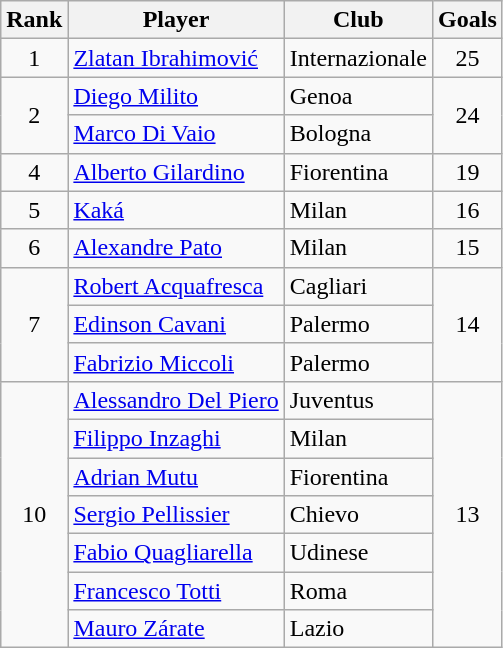<table class="wikitable" style="text-align:center">
<tr>
<th>Rank</th>
<th>Player</th>
<th>Club</th>
<th>Goals</th>
</tr>
<tr>
<td>1</td>
<td align="left"> <a href='#'>Zlatan Ibrahimović</a></td>
<td align="left">Internazionale</td>
<td>25</td>
</tr>
<tr>
<td rowspan="2">2</td>
<td align="left"> <a href='#'>Diego Milito</a></td>
<td align="left">Genoa</td>
<td rowspan="2">24</td>
</tr>
<tr>
<td align="left"> <a href='#'>Marco Di Vaio</a></td>
<td align="left">Bologna</td>
</tr>
<tr>
<td>4</td>
<td align="left"> <a href='#'>Alberto Gilardino</a></td>
<td align="left">Fiorentina</td>
<td>19</td>
</tr>
<tr>
<td>5</td>
<td align="left"> <a href='#'>Kaká</a></td>
<td align="left">Milan</td>
<td>16</td>
</tr>
<tr>
<td>6</td>
<td align="left"> <a href='#'>Alexandre Pato</a></td>
<td align="left">Milan</td>
<td>15</td>
</tr>
<tr>
<td rowspan="3">7</td>
<td align="left"> <a href='#'>Robert Acquafresca</a></td>
<td align="left">Cagliari</td>
<td rowspan="3">14</td>
</tr>
<tr>
<td align="left"> <a href='#'>Edinson Cavani</a></td>
<td align="left">Palermo</td>
</tr>
<tr>
<td align="left"> <a href='#'>Fabrizio Miccoli</a></td>
<td align="left">Palermo</td>
</tr>
<tr>
<td rowspan="7">10</td>
<td align="left"> <a href='#'>Alessandro Del Piero</a></td>
<td align="left">Juventus</td>
<td rowspan="7">13</td>
</tr>
<tr>
<td align="left"> <a href='#'>Filippo Inzaghi</a></td>
<td align="left">Milan</td>
</tr>
<tr>
<td align="left"> <a href='#'>Adrian Mutu</a></td>
<td align="left">Fiorentina</td>
</tr>
<tr>
<td align="left"> <a href='#'>Sergio Pellissier</a></td>
<td align="left">Chievo</td>
</tr>
<tr>
<td align="left"> <a href='#'>Fabio Quagliarella</a></td>
<td align="left">Udinese</td>
</tr>
<tr>
<td align="left"> <a href='#'>Francesco Totti</a></td>
<td align="left">Roma</td>
</tr>
<tr>
<td align="left"> <a href='#'>Mauro Zárate</a></td>
<td align="left">Lazio</td>
</tr>
</table>
